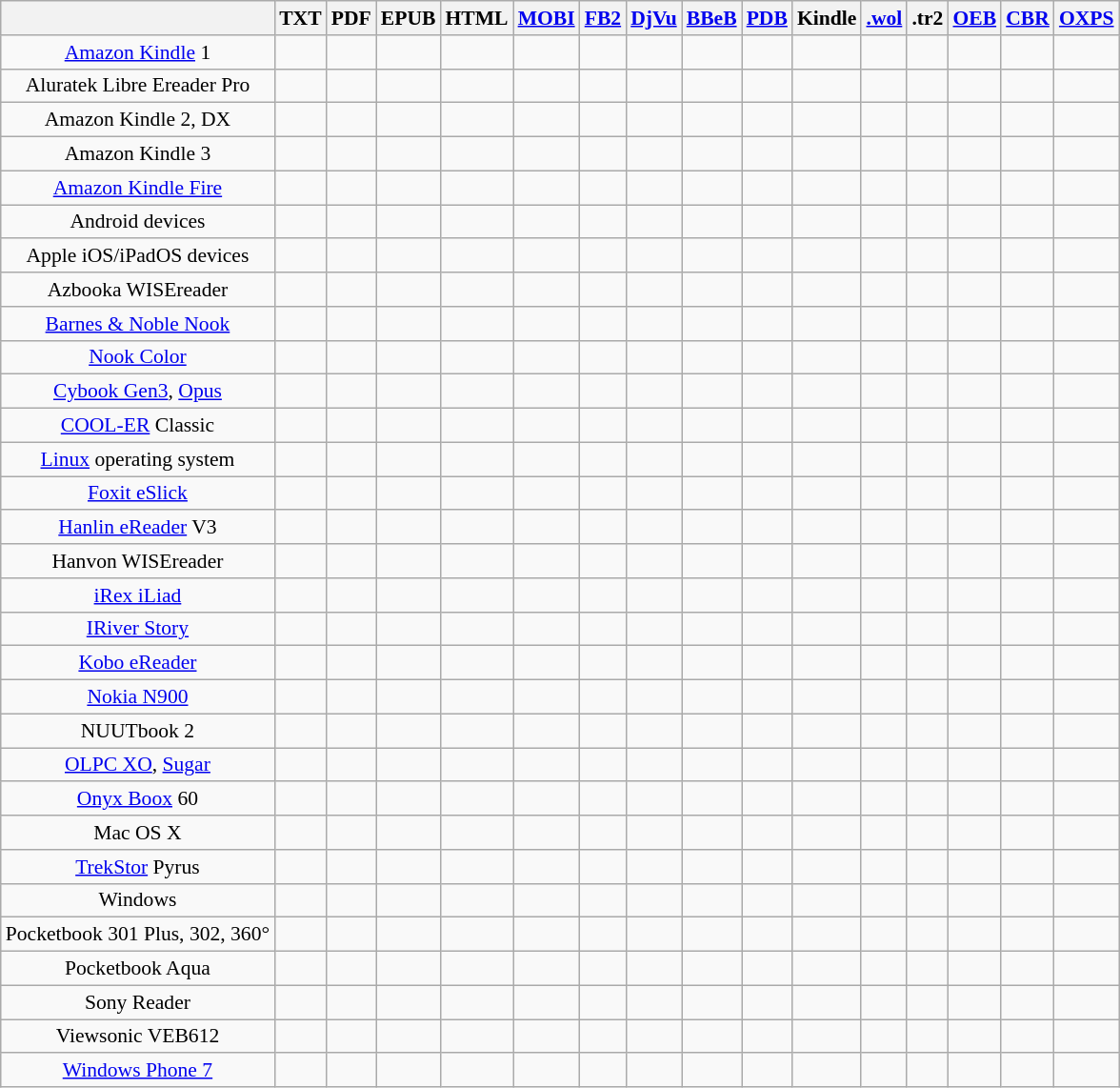<table class="wikitable sortable sort-under" style="text-align:center; font-size:90%;">
<tr>
<th></th>
<th>TXT</th>
<th>PDF</th>
<th>EPUB</th>
<th>HTML</th>
<th><a href='#'>MOBI</a></th>
<th><a href='#'>FB2</a></th>
<th><a href='#'>DjVu</a></th>
<th><a href='#'>BBeB</a></th>
<th><a href='#'>PDB</a></th>
<th>Kindle</th>
<th><a href='#'>.wol</a></th>
<th>.tr2</th>
<th><a href='#'>OEB</a></th>
<th><a href='#'>CBR</a></th>
<th><a href='#'>OXPS</a></th>
</tr>
<tr>
<td><a href='#'>Amazon Kindle</a> 1</td>
<td></td>
<td></td>
<td></td>
<td></td>
<td></td>
<td></td>
<td></td>
<td></td>
<td></td>
<td></td>
<td></td>
<td></td>
<td></td>
<td></td>
<td></td>
</tr>
<tr>
<td>Aluratek Libre Ereader Pro</td>
<td></td>
<td></td>
<td></td>
<td></td>
<td></td>
<td></td>
<td></td>
<td></td>
<td></td>
<td></td>
<td></td>
<td></td>
<td></td>
<td></td>
<td></td>
</tr>
<tr>
<td>Amazon Kindle 2, DX</td>
<td></td>
<td></td>
<td></td>
<td></td>
<td></td>
<td></td>
<td></td>
<td></td>
<td></td>
<td></td>
<td></td>
<td></td>
<td></td>
<td></td>
<td></td>
</tr>
<tr>
<td>Amazon Kindle 3</td>
<td></td>
<td></td>
<td></td>
<td></td>
<td></td>
<td></td>
<td></td>
<td></td>
<td></td>
<td></td>
<td></td>
<td></td>
<td></td>
<td></td>
<td></td>
</tr>
<tr>
<td><a href='#'>Amazon Kindle Fire</a></td>
<td></td>
<td></td>
<td></td>
<td></td>
<td></td>
<td></td>
<td></td>
<td></td>
<td></td>
<td></td>
<td></td>
<td></td>
<td></td>
<td></td>
<td></td>
</tr>
<tr>
<td>Android devices</td>
<td></td>
<td></td>
<td></td>
<td></td>
<td></td>
<td></td>
<td></td>
<td></td>
<td></td>
<td></td>
<td></td>
<td></td>
<td></td>
<td></td>
<td></td>
</tr>
<tr>
<td>Apple iOS/iPadOS devices</td>
<td></td>
<td></td>
<td></td>
<td></td>
<td></td>
<td></td>
<td></td>
<td></td>
<td></td>
<td></td>
<td></td>
<td></td>
<td></td>
<td></td>
<td></td>
</tr>
<tr>
<td>Azbooka WISEreader</td>
<td></td>
<td></td>
<td></td>
<td></td>
<td></td>
<td></td>
<td></td>
<td></td>
<td></td>
<td></td>
<td></td>
<td></td>
<td></td>
<td></td>
<td></td>
</tr>
<tr>
<td><a href='#'>Barnes & Noble Nook</a></td>
<td></td>
<td></td>
<td></td>
<td></td>
<td></td>
<td></td>
<td></td>
<td></td>
<td></td>
<td></td>
<td></td>
<td></td>
<td></td>
<td></td>
<td></td>
</tr>
<tr>
<td><a href='#'>Nook Color</a></td>
<td></td>
<td></td>
<td></td>
<td></td>
<td></td>
<td></td>
<td></td>
<td></td>
<td></td>
<td></td>
<td></td>
<td></td>
<td></td>
<td></td>
<td></td>
</tr>
<tr>
<td><a href='#'>Cybook Gen3</a>, <a href='#'>Opus</a></td>
<td></td>
<td></td>
<td></td>
<td></td>
<td></td>
<td></td>
<td></td>
<td></td>
<td></td>
<td></td>
<td></td>
<td></td>
<td></td>
<td></td>
<td></td>
</tr>
<tr>
<td><a href='#'>COOL-ER</a> Classic</td>
<td></td>
<td></td>
<td></td>
<td></td>
<td></td>
<td></td>
<td></td>
<td></td>
<td></td>
<td></td>
<td></td>
<td></td>
<td></td>
<td></td>
<td></td>
</tr>
<tr>
<td><a href='#'>Linux</a> operating system</td>
<td></td>
<td></td>
<td></td>
<td></td>
<td></td>
<td></td>
<td></td>
<td></td>
<td></td>
<td></td>
<td></td>
<td></td>
<td></td>
<td></td>
<td></td>
</tr>
<tr>
<td><a href='#'>Foxit eSlick</a></td>
<td></td>
<td></td>
<td></td>
<td></td>
<td></td>
<td></td>
<td></td>
<td></td>
<td></td>
<td></td>
<td></td>
<td></td>
<td></td>
<td></td>
<td></td>
</tr>
<tr>
<td><a href='#'>Hanlin eReader</a> V3</td>
<td></td>
<td></td>
<td></td>
<td></td>
<td></td>
<td></td>
<td></td>
<td></td>
<td></td>
<td></td>
<td></td>
<td></td>
<td></td>
<td></td>
<td></td>
</tr>
<tr>
<td>Hanvon WISEreader</td>
<td></td>
<td></td>
<td></td>
<td></td>
<td></td>
<td></td>
<td></td>
<td></td>
<td></td>
<td></td>
<td></td>
<td></td>
<td></td>
<td></td>
<td></td>
</tr>
<tr>
<td><a href='#'>iRex iLiad</a></td>
<td></td>
<td></td>
<td></td>
<td></td>
<td></td>
<td></td>
<td></td>
<td></td>
<td></td>
<td></td>
<td></td>
<td></td>
<td></td>
<td></td>
<td></td>
</tr>
<tr>
<td><a href='#'>IRiver Story</a></td>
<td></td>
<td></td>
<td></td>
<td></td>
<td></td>
<td></td>
<td></td>
<td></td>
<td></td>
<td></td>
<td></td>
<td></td>
<td></td>
<td></td>
<td></td>
</tr>
<tr>
<td><a href='#'>Kobo eReader</a></td>
<td></td>
<td></td>
<td></td>
<td></td>
<td></td>
<td></td>
<td></td>
<td></td>
<td></td>
<td></td>
<td></td>
<td></td>
<td></td>
<td></td>
<td></td>
</tr>
<tr>
<td><a href='#'>Nokia N900</a></td>
<td></td>
<td></td>
<td></td>
<td></td>
<td></td>
<td></td>
<td></td>
<td></td>
<td></td>
<td></td>
<td></td>
<td></td>
<td></td>
<td></td>
<td></td>
</tr>
<tr>
<td>NUUTbook 2</td>
<td></td>
<td></td>
<td></td>
<td></td>
<td></td>
<td></td>
<td></td>
<td></td>
<td></td>
<td></td>
<td></td>
<td></td>
<td></td>
<td></td>
<td></td>
</tr>
<tr>
<td><a href='#'>OLPC XO</a>, <a href='#'>Sugar</a></td>
<td></td>
<td></td>
<td></td>
<td></td>
<td></td>
<td></td>
<td></td>
<td></td>
<td></td>
<td></td>
<td></td>
<td></td>
<td></td>
<td></td>
<td></td>
</tr>
<tr>
<td><a href='#'>Onyx Boox</a> 60</td>
<td></td>
<td></td>
<td></td>
<td></td>
<td></td>
<td></td>
<td></td>
<td></td>
<td></td>
<td></td>
<td></td>
<td></td>
<td></td>
<td></td>
<td></td>
</tr>
<tr>
<td>Mac OS X</td>
<td></td>
<td></td>
<td></td>
<td></td>
<td></td>
<td></td>
<td></td>
<td></td>
<td></td>
<td></td>
<td></td>
<td></td>
<td></td>
<td></td>
<td></td>
</tr>
<tr>
<td><a href='#'>TrekStor</a> Pyrus</td>
<td></td>
<td></td>
<td></td>
<td></td>
<td></td>
<td></td>
<td></td>
<td></td>
<td></td>
<td></td>
<td></td>
<td></td>
<td></td>
<td></td>
<td></td>
</tr>
<tr>
<td>Windows</td>
<td></td>
<td></td>
<td></td>
<td></td>
<td></td>
<td></td>
<td></td>
<td></td>
<td></td>
<td></td>
<td></td>
<td></td>
<td></td>
<td></td>
<td></td>
</tr>
<tr>
<td>Pocketbook 301 Plus, 302, 360°</td>
<td></td>
<td></td>
<td></td>
<td></td>
<td></td>
<td></td>
<td></td>
<td></td>
<td></td>
<td></td>
<td></td>
<td></td>
<td></td>
<td></td>
<td></td>
</tr>
<tr>
<td>Pocketbook Aqua</td>
<td></td>
<td></td>
<td></td>
<td></td>
<td></td>
<td></td>
<td></td>
<td></td>
<td></td>
<td></td>
<td></td>
<td></td>
<td></td>
<td></td>
<td></td>
</tr>
<tr>
<td>Sony Reader</td>
<td></td>
<td></td>
<td></td>
<td></td>
<td></td>
<td></td>
<td></td>
<td></td>
<td></td>
<td></td>
<td></td>
<td></td>
<td></td>
<td></td>
<td></td>
</tr>
<tr>
<td>Viewsonic VEB612</td>
<td></td>
<td></td>
<td></td>
<td></td>
<td></td>
<td></td>
<td></td>
<td></td>
<td></td>
<td></td>
<td></td>
<td></td>
<td></td>
<td></td>
<td></td>
</tr>
<tr>
<td><a href='#'>Windows Phone 7</a></td>
<td></td>
<td></td>
<td></td>
<td></td>
<td></td>
<td></td>
<td></td>
<td></td>
<td></td>
<td></td>
<td></td>
<td></td>
<td></td>
<td></td>
<td></td>
</tr>
</table>
